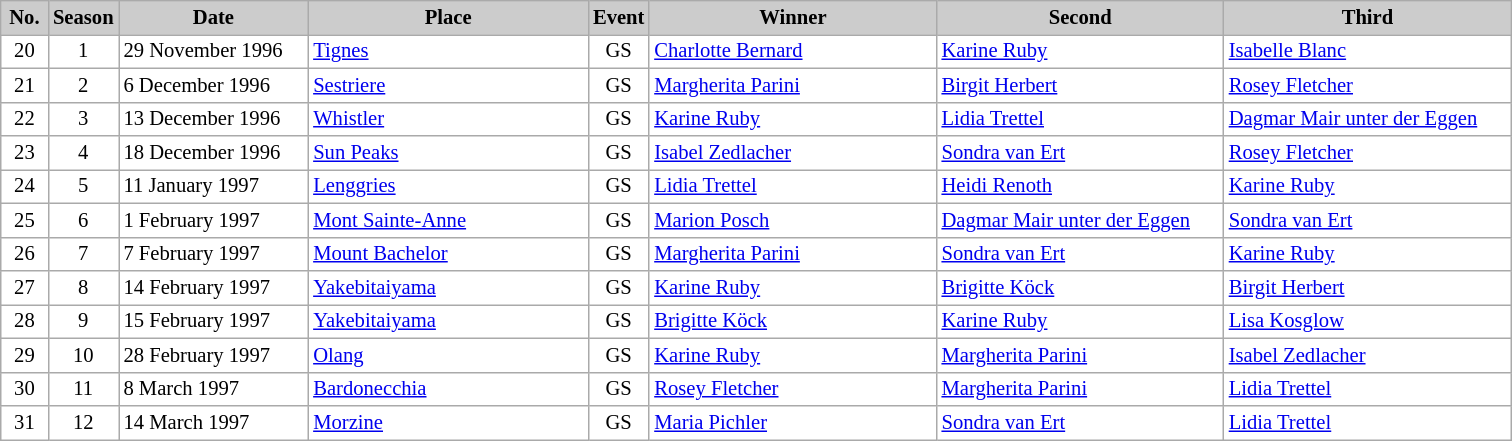<table class="wikitable plainrowheaders" style="background:#fff; font-size:86%; border:grey solid 1px; border-collapse:collapse;">
<tr style="background:#ccc; text-align:center;">
<th scope="col" style="background:#ccc; width:25px;">No.</th>
<th scope="col" style="background:#ccc; width:30px;">Season</th>
<th scope="col" style="background:#ccc; width:120px;">Date</th>
<th scope="col" style="background:#ccc; width:180px;">Place</th>
<th scope="col" style="background:#ccc; width:15px;">Event</th>
<th scope="col" style="background:#ccc; width:185px;">Winner</th>
<th scope="col" style="background:#ccc; width:185px;">Second</th>
<th scope="col" style="background:#ccc; width:185px;">Third</th>
</tr>
<tr>
<td align=center>20</td>
<td align=center>1</td>
<td>29 November 1996</td>
<td> <a href='#'>Tignes</a></td>
<td align=center>GS</td>
<td> <a href='#'>Charlotte Bernard</a></td>
<td> <a href='#'>Karine Ruby</a></td>
<td> <a href='#'>Isabelle Blanc</a></td>
</tr>
<tr>
<td align=center>21</td>
<td align=center>2</td>
<td>6 December 1996</td>
<td> <a href='#'>Sestriere</a></td>
<td align=center>GS</td>
<td> <a href='#'>Margherita Parini</a></td>
<td> <a href='#'>Birgit Herbert</a></td>
<td> <a href='#'>Rosey Fletcher</a></td>
</tr>
<tr>
<td align=center>22</td>
<td align=center>3</td>
<td>13 December 1996</td>
<td> <a href='#'>Whistler</a></td>
<td align=center>GS</td>
<td> <a href='#'>Karine Ruby</a></td>
<td> <a href='#'>Lidia Trettel</a></td>
<td> <a href='#'>Dagmar Mair unter der Eggen</a></td>
</tr>
<tr>
<td align=center>23</td>
<td align=center>4</td>
<td>18 December 1996</td>
<td> <a href='#'>Sun Peaks</a></td>
<td align=center>GS</td>
<td> <a href='#'>Isabel Zedlacher</a></td>
<td> <a href='#'>Sondra van Ert</a></td>
<td> <a href='#'>Rosey Fletcher</a></td>
</tr>
<tr>
<td align=center>24</td>
<td align=center>5</td>
<td>11 January 1997</td>
<td> <a href='#'>Lenggries</a></td>
<td align=center>GS</td>
<td> <a href='#'>Lidia Trettel</a></td>
<td> <a href='#'>Heidi Renoth</a></td>
<td> <a href='#'>Karine Ruby</a></td>
</tr>
<tr>
<td align=center>25</td>
<td align=center>6</td>
<td>1 February 1997</td>
<td> <a href='#'>Mont Sainte-Anne</a></td>
<td align=center>GS</td>
<td> <a href='#'>Marion Posch</a></td>
<td> <a href='#'>Dagmar Mair unter der Eggen</a></td>
<td> <a href='#'>Sondra van Ert</a></td>
</tr>
<tr>
<td align=center>26</td>
<td align=center>7</td>
<td>7 February 1997</td>
<td> <a href='#'>Mount Bachelor</a></td>
<td align=center>GS</td>
<td> <a href='#'>Margherita Parini</a></td>
<td> <a href='#'>Sondra van Ert</a></td>
<td> <a href='#'>Karine Ruby</a></td>
</tr>
<tr>
<td align=center>27</td>
<td align=center>8</td>
<td>14 February 1997</td>
<td> <a href='#'>Yakebitaiyama</a></td>
<td align=center>GS</td>
<td> <a href='#'>Karine Ruby</a></td>
<td> <a href='#'>Brigitte Köck</a></td>
<td> <a href='#'>Birgit Herbert</a></td>
</tr>
<tr>
<td align=center>28</td>
<td align=center>9</td>
<td>15 February 1997</td>
<td> <a href='#'>Yakebitaiyama</a></td>
<td align=center>GS</td>
<td> <a href='#'>Brigitte Köck</a></td>
<td> <a href='#'>Karine Ruby</a></td>
<td> <a href='#'>Lisa Kosglow</a></td>
</tr>
<tr>
<td align=center>29</td>
<td align=center>10</td>
<td>28 February 1997</td>
<td> <a href='#'>Olang</a></td>
<td align=center>GS</td>
<td> <a href='#'>Karine Ruby</a></td>
<td> <a href='#'>Margherita Parini</a></td>
<td> <a href='#'>Isabel Zedlacher</a></td>
</tr>
<tr>
<td align=center>30</td>
<td align=center>11</td>
<td>8 March 1997</td>
<td> <a href='#'>Bardonecchia</a></td>
<td align=center>GS</td>
<td> <a href='#'>Rosey Fletcher</a></td>
<td> <a href='#'>Margherita Parini</a></td>
<td> <a href='#'>Lidia Trettel</a></td>
</tr>
<tr>
<td align=center>31</td>
<td align=center>12</td>
<td>14 March 1997</td>
<td> <a href='#'>Morzine</a></td>
<td align=center>GS</td>
<td> <a href='#'>Maria Pichler</a></td>
<td> <a href='#'>Sondra van Ert</a></td>
<td> <a href='#'>Lidia Trettel</a></td>
</tr>
</table>
